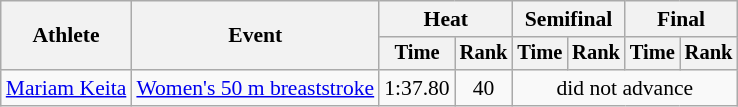<table class=wikitable style="font-size:90%">
<tr>
<th rowspan="2">Athlete</th>
<th rowspan="2">Event</th>
<th colspan="2">Heat</th>
<th colspan="2">Semifinal</th>
<th colspan="2">Final</th>
</tr>
<tr style="font-size:95%">
<th>Time</th>
<th>Rank</th>
<th>Time</th>
<th>Rank</th>
<th>Time</th>
<th>Rank</th>
</tr>
<tr align=center>
<td align=left><a href='#'>Mariam Keita</a></td>
<td align=left><a href='#'>Women's 50 m breaststroke</a></td>
<td>1:37.80</td>
<td>40</td>
<td colspan=4>did not advance</td>
</tr>
</table>
